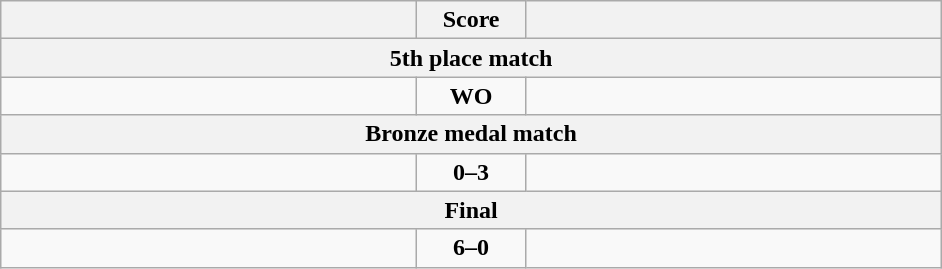<table class="wikitable" style="text-align: left;">
<tr>
<th align="right" width="270"></th>
<th width="65">Score</th>
<th align="left" width="270"></th>
</tr>
<tr>
<th colspan="3">5th place match</th>
</tr>
<tr>
<td><strong></strong></td>
<td align=center><strong>WO</strong></td>
<td></td>
</tr>
<tr>
<th colspan="3">Bronze medal match</th>
</tr>
<tr>
<td></td>
<td align=center><strong>0–3</strong></td>
<td><strong></strong></td>
</tr>
<tr>
<th colspan="3">Final</th>
</tr>
<tr>
<td><strong></strong></td>
<td align=center><strong>6–0</strong></td>
<td></td>
</tr>
</table>
